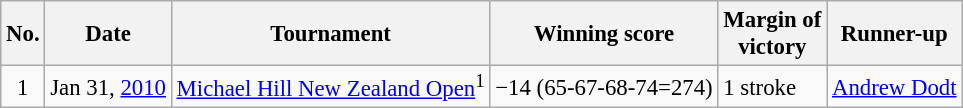<table class="wikitable" style="font-size:95%;">
<tr>
<th>No.</th>
<th>Date</th>
<th>Tournament</th>
<th>Winning score</th>
<th>Margin of<br>victory</th>
<th>Runner-up</th>
</tr>
<tr>
<td align=center>1</td>
<td align=right>Jan 31, <a href='#'>2010</a></td>
<td><a href='#'>Michael Hill New Zealand Open</a><sup>1</sup></td>
<td>−14 (65-67-68-74=274)</td>
<td>1 stroke</td>
<td> <a href='#'>Andrew Dodt</a></td>
</tr>
</table>
